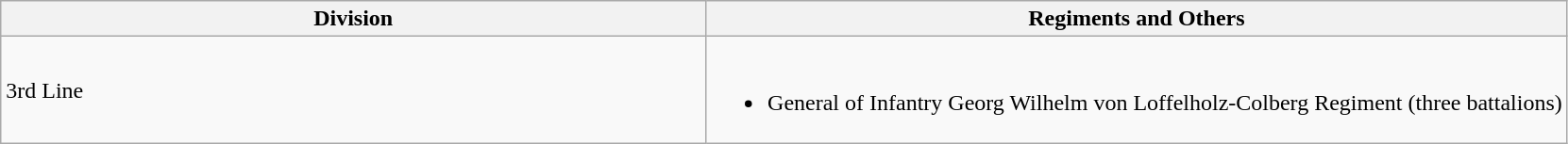<table class="wikitable">
<tr>
<th style="width:45%;">Division</th>
<th>Regiments and Others</th>
</tr>
<tr>
<td>3rd Line</td>
<td><br><ul><li>General of Infantry Georg Wilhelm von Loffelholz-Colberg Regiment (three battalions)</li></ul></td>
</tr>
</table>
